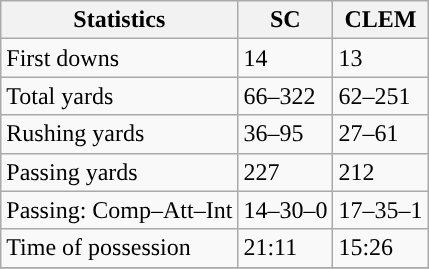<table class="wikitable" style="float: left;">
<tr>
<th>Statistics</th>
<th>SC</th>
<th>CLEM</th>
</tr>
<tr>
<td>First downs</td>
<td>14</td>
<td>13</td>
</tr>
<tr>
<td>Total yards</td>
<td>66–322</td>
<td>62–251</td>
</tr>
<tr>
<td>Rushing yards</td>
<td>36–95</td>
<td>27–61</td>
</tr>
<tr>
<td>Passing yards</td>
<td>227</td>
<td>212</td>
</tr>
<tr>
<td>Passing: Comp–Att–Int</td>
<td>14–30–0</td>
<td>17–35–1</td>
</tr>
<tr>
<td>Time of possession</td>
<td>21:11</td>
<td>15:26</td>
</tr>
<tr>
</tr>
</table>
